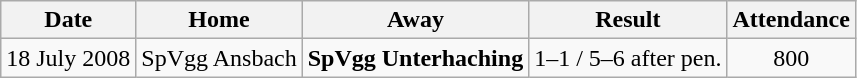<table class="wikitable">
<tr>
<th>Date</th>
<th>Home</th>
<th>Away</th>
<th>Result</th>
<th>Attendance</th>
</tr>
<tr align="center">
<td>18 July 2008</td>
<td>SpVgg Ansbach</td>
<td><strong>SpVgg Unterhaching</strong></td>
<td>1–1 / 5–6 after pen.</td>
<td>800</td>
</tr>
</table>
